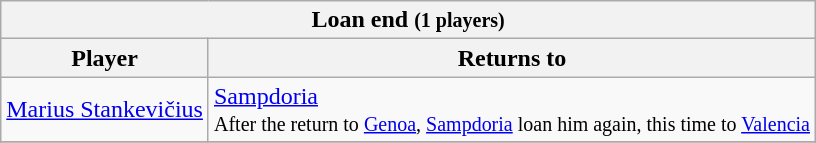<table class="wikitable collapsible collapsed">
<tr>
<th colspan="2" width="500"> <strong>Loan end</strong> <small>(1 players)</small></th>
</tr>
<tr>
<th>Player</th>
<th>Returns to</th>
</tr>
<tr>
<td> <a href='#'>Marius Stankevičius</a></td>
<td> <a href='#'>Sampdoria</a><br><small>After the return to <a href='#'>Genoa</a>, <a href='#'>Sampdoria</a> loan him again, this time to  <a href='#'>Valencia</a></small></td>
</tr>
<tr>
</tr>
</table>
